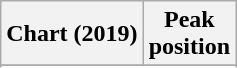<table class="wikitable sortable plainrowheaders" style="text-align:center;">
<tr>
<th>Chart (2019)</th>
<th>Peak <br> position</th>
</tr>
<tr>
</tr>
<tr>
</tr>
<tr>
</tr>
</table>
